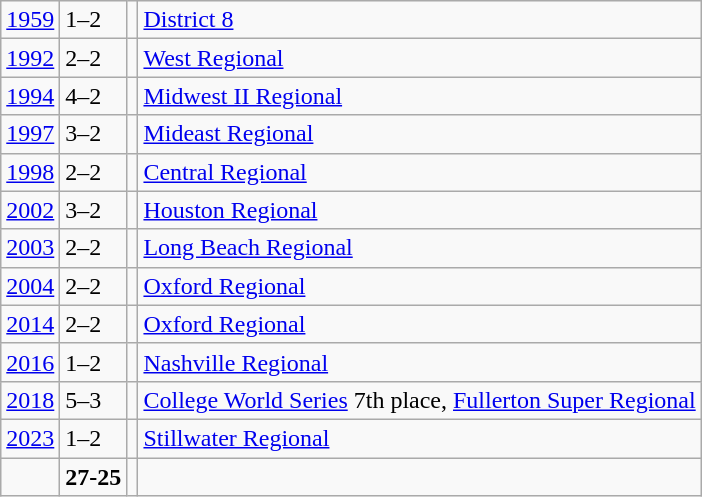<table class="wikitable">
<tr>
<td><a href='#'>1959</a></td>
<td>1–2</td>
<td></td>
<td><a href='#'>District 8</a></td>
</tr>
<tr>
<td><a href='#'>1992</a></td>
<td>2–2</td>
<td></td>
<td><a href='#'>West Regional</a></td>
</tr>
<tr>
<td><a href='#'>1994</a></td>
<td>4–2</td>
<td></td>
<td><a href='#'>Midwest II Regional</a></td>
</tr>
<tr>
<td><a href='#'>1997</a></td>
<td>3–2</td>
<td></td>
<td><a href='#'>Mideast Regional</a></td>
</tr>
<tr>
<td><a href='#'>1998</a></td>
<td>2–2</td>
<td></td>
<td><a href='#'>Central Regional</a></td>
</tr>
<tr>
<td><a href='#'>2002</a></td>
<td>3–2</td>
<td></td>
<td><a href='#'>Houston Regional</a></td>
</tr>
<tr>
<td><a href='#'>2003</a></td>
<td>2–2</td>
<td></td>
<td><a href='#'>Long Beach Regional</a></td>
</tr>
<tr>
<td><a href='#'>2004</a></td>
<td>2–2</td>
<td></td>
<td><a href='#'>Oxford Regional</a></td>
</tr>
<tr>
<td><a href='#'>2014</a></td>
<td>2–2</td>
<td></td>
<td><a href='#'>Oxford Regional</a></td>
</tr>
<tr>
<td><a href='#'>2016</a></td>
<td>1–2</td>
<td></td>
<td><a href='#'>Nashville Regional</a></td>
</tr>
<tr>
<td><a href='#'>2018</a></td>
<td>5–3</td>
<td></td>
<td><a href='#'>College World Series</a> 7th place, <a href='#'>Fullerton Super Regional</a></td>
</tr>
<tr>
<td><a href='#'>2023</a></td>
<td>1–2</td>
<td></td>
<td><a href='#'>Stillwater Regional</a></td>
</tr>
<tr>
<td></td>
<td><strong>27-25</strong></td>
<td><strong></strong></td>
<td></td>
</tr>
</table>
